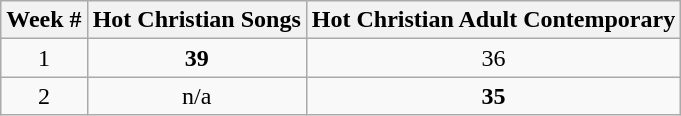<table class="wikitable">
<tr>
<th>Week #</th>
<th>Hot Christian Songs</th>
<th>Hot Christian Adult Contemporary</th>
</tr>
<tr>
<td align="center">1</td>
<td align="center"><strong>39</strong></td>
<td align="center">36</td>
</tr>
<tr>
<td align="center">2</td>
<td align="center">n/a</td>
<td align="center"><strong>35</strong></td>
</tr>
</table>
